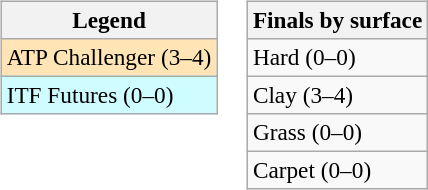<table>
<tr valign=top>
<td><br><table class=wikitable style=font-size:97%>
<tr>
<th>Legend</th>
</tr>
<tr bgcolor=moccasin>
<td>ATP Challenger (3–4)</td>
</tr>
<tr bgcolor=cffcff>
<td>ITF Futures (0–0)</td>
</tr>
</table>
</td>
<td><br><table class=wikitable style=font-size:97%>
<tr>
<th>Finals by surface</th>
</tr>
<tr>
<td>Hard (0–0)</td>
</tr>
<tr>
<td>Clay (3–4)</td>
</tr>
<tr>
<td>Grass (0–0)</td>
</tr>
<tr>
<td>Carpet (0–0)</td>
</tr>
</table>
</td>
</tr>
</table>
